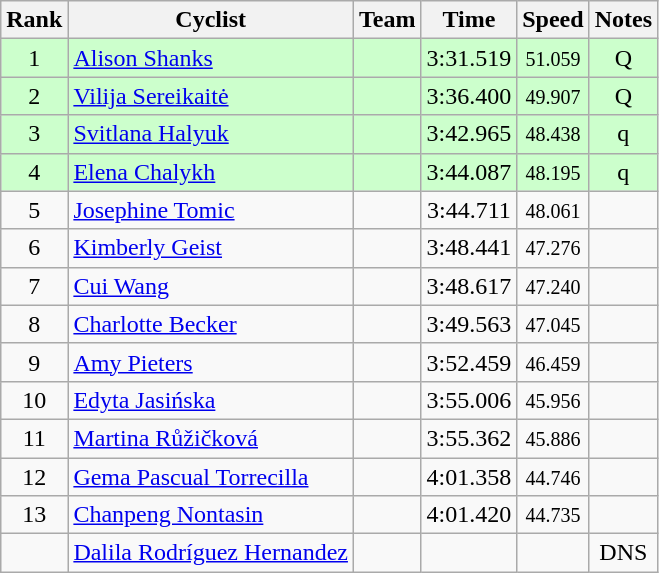<table class="wikitable sortable" style="text-align:center;">
<tr>
<th>Rank</th>
<th class="unsortable">Cyclist</th>
<th>Team</th>
<th>Time</th>
<th>Speed</th>
<th class="unsortable">Notes</th>
</tr>
<tr bgcolor=ccffcc>
<td align=center>1</td>
<td align=left><a href='#'>Alison Shanks</a></td>
<td align=left></td>
<td>3:31.519</td>
<td><small>51.059</small></td>
<td>Q</td>
</tr>
<tr bgcolor=ccffcc>
<td align=center>2</td>
<td align=left><a href='#'>Vilija Sereikaitė</a></td>
<td align=left></td>
<td>3:36.400</td>
<td><small>49.907</small></td>
<td>Q</td>
</tr>
<tr bgcolor=ccffcc>
<td align=center>3</td>
<td align=left><a href='#'>Svitlana Halyuk</a></td>
<td align=left></td>
<td>3:42.965</td>
<td><small>48.438</small></td>
<td>q</td>
</tr>
<tr bgcolor=ccffcc>
<td align=center>4</td>
<td align=left><a href='#'>Elena Chalykh</a></td>
<td align=left></td>
<td>3:44.087</td>
<td><small>48.195</small></td>
<td>q</td>
</tr>
<tr>
<td align=center>5</td>
<td align=left><a href='#'>Josephine Tomic</a></td>
<td align=left></td>
<td>3:44.711</td>
<td><small>48.061</small></td>
<td></td>
</tr>
<tr>
<td align=center>6</td>
<td align=left><a href='#'>Kimberly Geist</a></td>
<td align=left></td>
<td>3:48.441</td>
<td><small>47.276</small></td>
<td></td>
</tr>
<tr>
<td align=center>7</td>
<td align=left><a href='#'>Cui Wang</a></td>
<td align=left></td>
<td>3:48.617</td>
<td><small>47.240</small></td>
<td></td>
</tr>
<tr>
<td align=center>8</td>
<td align=left><a href='#'>Charlotte Becker</a></td>
<td align=left></td>
<td>3:49.563</td>
<td><small>47.045</small></td>
<td></td>
</tr>
<tr>
<td align=center>9</td>
<td align=left><a href='#'>Amy Pieters</a></td>
<td align=left></td>
<td>3:52.459</td>
<td><small>46.459</small></td>
<td></td>
</tr>
<tr>
<td align=center>10</td>
<td align=left><a href='#'>Edyta Jasińska</a></td>
<td align=left></td>
<td>3:55.006</td>
<td><small>45.956</small></td>
<td></td>
</tr>
<tr>
<td align=center>11</td>
<td align=left><a href='#'>Martina Růžičková</a></td>
<td align=left></td>
<td>3:55.362</td>
<td><small>45.886</small></td>
<td></td>
</tr>
<tr>
<td align=center>12</td>
<td align=left><a href='#'>Gema Pascual Torrecilla</a></td>
<td align=left></td>
<td>4:01.358</td>
<td><small>44.746</small></td>
<td></td>
</tr>
<tr>
<td align=center>13</td>
<td align=left><a href='#'>Chanpeng Nontasin</a></td>
<td align=left></td>
<td>4:01.420</td>
<td><small>44.735</small></td>
<td></td>
</tr>
<tr>
<td align=center></td>
<td align=left><a href='#'>Dalila Rodríguez Hernandez</a></td>
<td align=left></td>
<td></td>
<td></td>
<td>DNS</td>
</tr>
</table>
